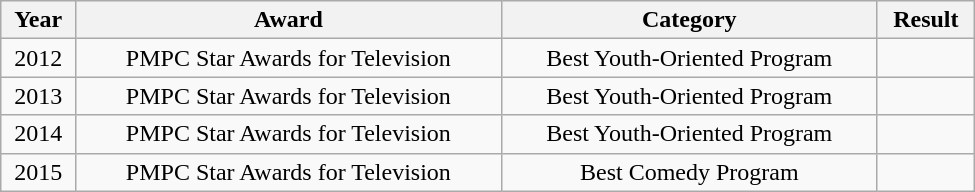<table class="wikitable" width="650px">
<tr>
<th>Year</th>
<th>Award</th>
<th>Category</th>
<th>Result</th>
</tr>
<tr>
<td align="center">2012</td>
<td align="center">PMPC Star Awards for Television</td>
<td align="center">Best Youth-Oriented Program</td>
<td></td>
</tr>
<tr>
<td align="center">2013</td>
<td align="center">PMPC Star Awards for Television</td>
<td align="center">Best Youth-Oriented Program</td>
<td></td>
</tr>
<tr>
<td align="center">2014</td>
<td align="center">PMPC Star Awards for Television</td>
<td align="center">Best Youth-Oriented Program</td>
<td></td>
</tr>
<tr>
<td align="center">2015</td>
<td align="center">PMPC Star Awards for Television</td>
<td align="center">Best Comedy Program</td>
<td></td>
</tr>
</table>
